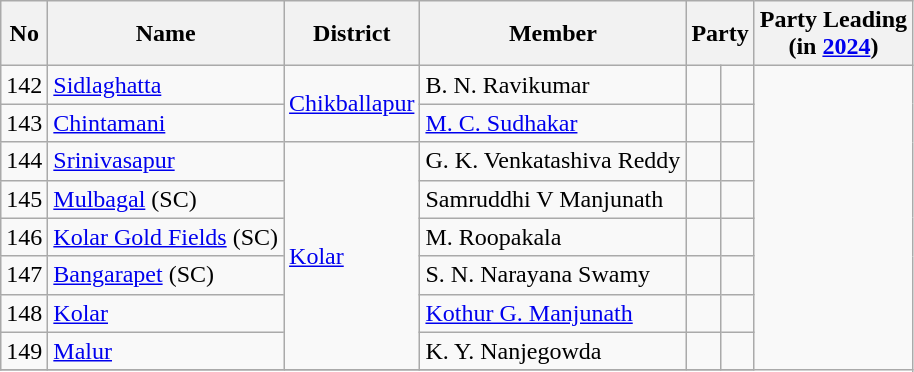<table class ="wikitable sortable">
<tr>
<th>No</th>
<th>Name</th>
<th>District</th>
<th>Member</th>
<th colspan="2">Party</th>
<th colspan="2">Party Leading<br>(in <a href='#'>2024</a>)</th>
</tr>
<tr>
<td>142</td>
<td><a href='#'>Sidlaghatta</a></td>
<td rowspan="2"><a href='#'>Chikballapur</a></td>
<td>B. N. Ravikumar</td>
<td></td>
<td></td>
</tr>
<tr>
<td>143</td>
<td><a href='#'>Chintamani</a></td>
<td><a href='#'>M. C. Sudhakar</a></td>
<td></td>
<td></td>
</tr>
<tr>
<td>144</td>
<td><a href='#'>Srinivasapur</a></td>
<td rowspan="6"><a href='#'>Kolar</a></td>
<td>G. K. Venkatashiva Reddy</td>
<td></td>
<td></td>
</tr>
<tr>
<td>145</td>
<td><a href='#'>Mulbagal</a> (SC)</td>
<td>Samruddhi V Manjunath</td>
<td></td>
<td></td>
</tr>
<tr>
<td>146</td>
<td><a href='#'>Kolar Gold Fields</a> (SC)</td>
<td>M. Roopakala</td>
<td></td>
<td></td>
</tr>
<tr>
<td>147</td>
<td><a href='#'>Bangarapet</a> (SC)</td>
<td>S. N. Narayana Swamy</td>
<td></td>
<td></td>
</tr>
<tr>
<td>148</td>
<td><a href='#'>Kolar</a></td>
<td><a href='#'>Kothur G. Manjunath</a></td>
<td></td>
<td></td>
</tr>
<tr>
<td>149</td>
<td><a href='#'>Malur</a></td>
<td>K. Y. Nanjegowda</td>
<td></td>
<td></td>
</tr>
<tr>
</tr>
</table>
